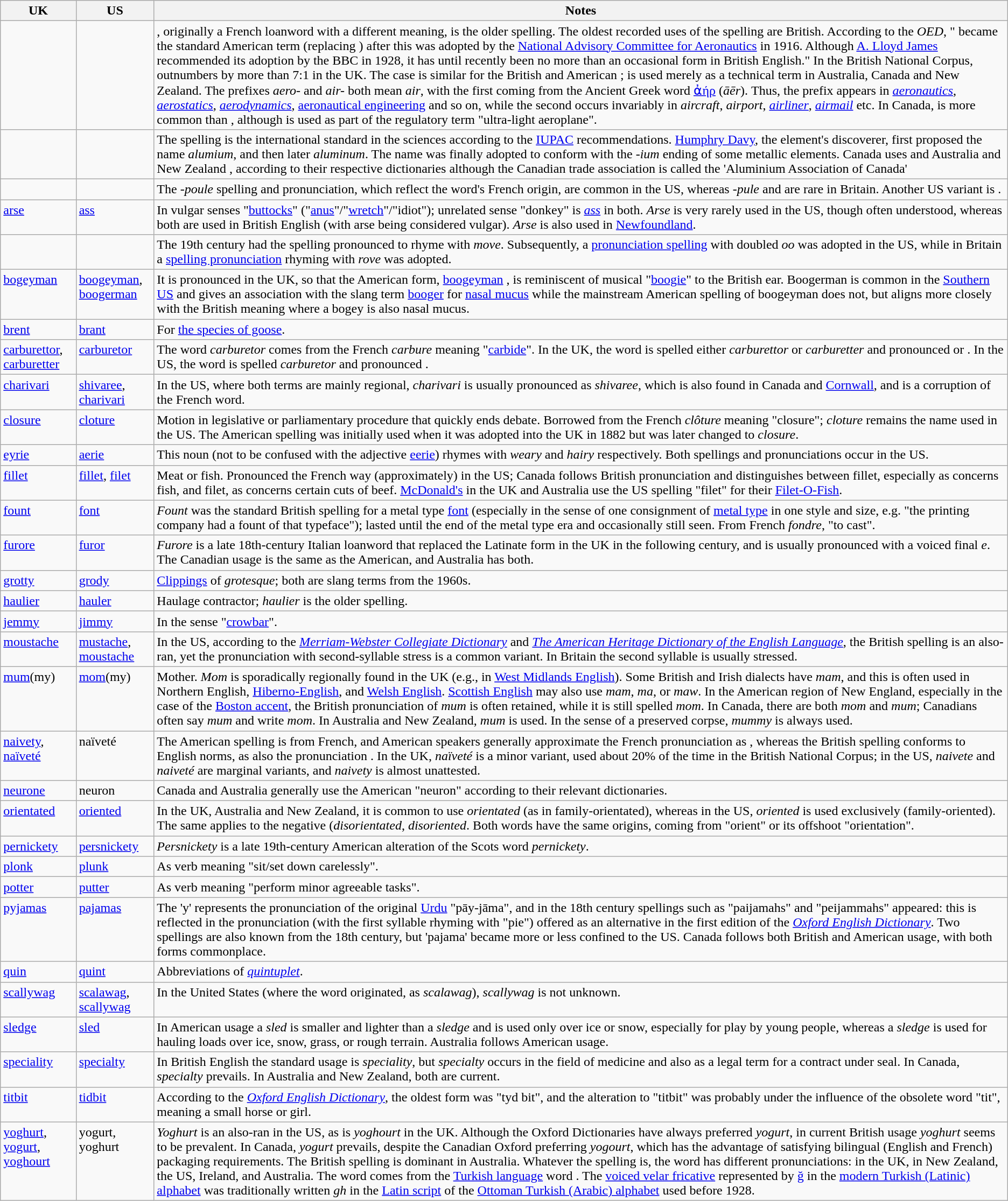<table class="wikitable sortable">
<tr>
<th>UK</th>
<th>US</th>
<th class="unsortable">Notes</th>
</tr>
<tr valign="top">
<td><div> </div></td>
<td></td>
<td><em></em>, originally a French loanword with a different meaning, is the older spelling. The oldest recorded uses of the spelling <em></em> are British. According to the <em>OED</em>, "<em></em> became the standard American term (replacing <em></em>) after this was adopted by the <a href='#'>National Advisory Committee for Aeronautics</a> in 1916. Although <a href='#'>A. Lloyd James</a> recommended its adoption by the BBC in 1928, it has until recently been no more than an occasional form in British English." In the British National Corpus, <em></em> outnumbers <em></em> by more than 7:1 in the UK. The case is similar for the British <em></em> and American <em></em>;<em></em> is used merely as a technical term in Australia, Canada and New Zealand. The prefixes <em>aero-</em> and <em>air-</em> both mean <em>air</em>, with the first coming from the Ancient Greek word <a href='#'>ἀήρ</a> (<em>āēr</em>). Thus, the prefix appears in <em><a href='#'>aeronautics</a></em>, <em><a href='#'>aerostatics</a></em>, <em><a href='#'>aerodynamics</a></em>, <a href='#'>aeronautical engineering</a> and so on, while the second occurs invariably in <em>aircraft</em>, <em>airport</em>, <em><a href='#'>airliner</a></em>, <em><a href='#'>airmail</a></em> etc. In Canada, <em></em> is more common than <em></em>, although <em></em> is used as part of the regulatory term "ultra-light aeroplane".</td>
</tr>
<tr valign="top">
<td></td>
<td></td>
<td>The spelling <em></em> is the international standard in the sciences according to the <a href='#'>IUPAC</a> recommendations. <a href='#'>Humphry Davy</a>, the element's discoverer, first proposed the name <em>alumium</em>, and then later <em>aluminum</em>. The name <em></em> was finally adopted to conform with the <em>-ium</em> ending of some metallic elements. Canada uses <em></em> and Australia and New Zealand <em></em>, according to their respective dictionaries although the Canadian trade association is called the 'Aluminium Association of Canada'</td>
</tr>
<tr valign="top">
<td></td>
<td></td>
<td>The <em>-poule</em> spelling and  pronunciation, which reflect the word's French origin, are common in the US, whereas <em>-pule</em> and  are rare in Britain. Another US variant is .</td>
</tr>
<tr valign="top">
<td><a href='#'>arse</a></td>
<td><a href='#'>ass</a></td>
<td>In vulgar senses "<a href='#'>buttocks</a>" ("<a href='#'>anus</a>"/"<a href='#'>wretch</a>"/"idiot"); unrelated sense "donkey" is <em><a href='#'>ass</a></em> in both. <em>Arse</em> is very rarely used in the US, though often understood, whereas both are used in British English (with arse being considered vulgar). <em>Arse</em> is also used in <a href='#'>Newfoundland</a>.</td>
</tr>
<tr valign="top">
<td></td>
<td></td>
<td>The 19th century had the spelling <em></em> pronounced to rhyme with <em>move</em>. Subsequently, a <a href='#'>pronunciation spelling</a> with doubled <em>oo</em> was adopted in the US, while in Britain a <a href='#'>spelling pronunciation</a> rhyming with <em>rove</em> was adopted.</td>
</tr>
<tr valign="top">
<td><a href='#'>bogeyman</a></td>
<td><a href='#'>boogeyman</a>, <a href='#'>boogerman</a></td>
<td>It is pronounced  in the UK, so that the American form, <a href='#'>boogeyman</a> , is reminiscent of musical "<a href='#'>boogie</a>" to the British ear. Boogerman  is common in the <a href='#'>Southern US</a> and gives an association with the slang term <a href='#'>booger</a> for <a href='#'>nasal mucus</a> while the mainstream American spelling of boogeyman does not, but aligns more closely with the British meaning where a bogey is also nasal mucus.</td>
</tr>
<tr valign="top">
<td><a href='#'>brent</a></td>
<td><a href='#'>brant</a></td>
<td>For <a href='#'>the species of goose</a>.</td>
</tr>
<tr valign="top">
<td><a href='#'>carburettor</a>, <a href='#'>carburetter</a></td>
<td><a href='#'>carburetor</a></td>
<td>The word <em>carburetor</em> comes from the French <em>carbure</em> meaning "<a href='#'>carbide</a>". In the UK, the word is spelled either <em>carburettor</em> or <em>carburetter</em> and pronounced  or . In the US, the word is spelled <em>carburetor</em> and pronounced .</td>
</tr>
<tr valign="top">
<td><a href='#'>charivari</a></td>
<td><a href='#'>shivaree</a>, <a href='#'>charivari</a></td>
<td>In the US, where both terms are mainly regional, <em>charivari</em> is usually pronounced as <em>shivaree</em>, which is also found in Canada and <a href='#'>Cornwall</a>, and is a corruption of the French word.</td>
</tr>
<tr valign="top">
<td><a href='#'>closure</a></td>
<td><a href='#'>cloture</a></td>
<td>Motion in legislative or parliamentary procedure that quickly ends debate. Borrowed from the French <em>clôture</em> meaning "closure"; <em>cloture</em> remains the name used in the US. The American spelling was initially used when it was adopted into the UK in 1882 but was later changed to <em>closure</em>.</td>
</tr>
<tr valign="top">
<td><a href='#'>eyrie</a></td>
<td><a href='#'>aerie</a></td>
<td>This noun (not to be confused with the adjective <a href='#'>eerie</a>) rhymes with <em>weary</em> and <em>hairy</em> respectively. Both spellings and pronunciations occur in the US.</td>
</tr>
<tr valign="top">
<td><a href='#'>fillet</a></td>
<td><a href='#'>fillet</a>, <a href='#'>filet</a></td>
<td>Meat or fish. Pronounced the French way (approximately) in the US; Canada follows British pronunciation and distinguishes between fillet, especially as concerns fish, and filet, as concerns certain cuts of beef. <a href='#'>McDonald's</a> in the UK and Australia use the US spelling "filet" for their <a href='#'>Filet-O-Fish</a>.</td>
</tr>
<tr valign="top">
<td><a href='#'>fount</a></td>
<td><a href='#'>font</a></td>
<td><em>Fount</em> was the standard British spelling for a metal type <a href='#'>font</a> (especially in the sense of one consignment of <a href='#'>metal type</a> in one style and size, e.g. "the printing company had a fount of that typeface"); lasted until the end of the metal type era and occasionally still seen. From French <em>fondre</em>, "to cast".</td>
</tr>
<tr valign="top">
<td><a href='#'>furore</a></td>
<td><a href='#'>furor</a></td>
<td><em>Furore</em> is a late 18th-century Italian loanword that replaced the Latinate form in the UK in the following century, and is usually pronounced with a voiced final <em>e</em>. The Canadian usage is the same as the American, and Australia has both.</td>
</tr>
<tr valign="top">
<td><a href='#'>grotty</a></td>
<td><a href='#'>grody</a></td>
<td><a href='#'>Clippings</a> of <em>grotesque</em>; both are slang terms from the 1960s.</td>
</tr>
<tr valign="top">
<td><a href='#'>haulier</a></td>
<td><a href='#'>hauler</a></td>
<td>Haulage contractor; <em>haulier</em> is the older spelling.</td>
</tr>
<tr valign="top">
<td><a href='#'>jemmy</a></td>
<td><a href='#'>jimmy</a></td>
<td>In the sense "<a href='#'>crowbar</a>".</td>
</tr>
<tr valign="top">
<td><a href='#'>moustache</a></td>
<td><a href='#'>mustache</a>, <a href='#'>moustache</a></td>
<td>In the US, according to the <em><a href='#'>Merriam-Webster Collegiate Dictionary</a></em> and <em><a href='#'>The American Heritage Dictionary of the English Language</a></em>, the British spelling is an also-ran, yet the pronunciation with second-syllable stress is a common variant. In Britain the second syllable is usually stressed.</td>
</tr>
<tr valign="top">
<td><a href='#'>mum</a>(my)</td>
<td><a href='#'>mom</a>(my)</td>
<td>Mother. <em>Mom</em> is sporadically regionally found in the UK (e.g., in <a href='#'>West Midlands English</a>). Some British and Irish dialects have <em>mam</em>, and this is often used in Northern English, <a href='#'>Hiberno-English</a>, and <a href='#'>Welsh English</a>. <a href='#'>Scottish English</a> may also use <em>mam</em>, <em>ma</em>, or <em>maw</em>. In the American region of New England, especially in the case of the <a href='#'>Boston accent</a>, the British pronunciation of <em>mum</em> is often retained, while it is still spelled <em>mom</em>. In Canada, there are both <em>mom</em> and <em>mum</em>; Canadians often say <em>mum</em> and write <em>mom</em>. In Australia and New Zealand, <em>mum</em> is used. In the sense of a preserved corpse, <em>mummy</em> is always used.</td>
</tr>
<tr valign="top">
<td><a href='#'>naivety</a>, <a href='#'>naïveté</a></td>
<td>naïveté</td>
<td>The American spelling is from French, and American speakers generally approximate the French pronunciation as , whereas the British spelling conforms to English norms, as also the pronunciation . In the UK, <em>naïveté</em> is a minor variant, used about 20% of the time in the British National Corpus; in the US, <em>naivete</em> and <em>naiveté</em> are marginal variants, and <em>naivety</em> is almost unattested.</td>
</tr>
<tr valign="top">
<td><a href='#'>neurone</a></td>
<td>neuron</td>
<td>Canada and Australia generally use the American "neuron" according to their relevant dictionaries.</td>
</tr>
<tr valign="top">
<td><a href='#'>orientated</a></td>
<td><a href='#'>oriented</a></td>
<td>In the UK, Australia and New Zealand, it is common to use <em>orientated</em> (as in family-orientated), whereas in the US, <em>oriented</em> is used exclusively (family-oriented). The same applies to the negative (<em>disorientated</em>, <em>disoriented</em>. Both words have the same origins, coming from "orient" or its offshoot "orientation".</td>
</tr>
<tr valign="top">
<td><a href='#'>pernickety</a></td>
<td><a href='#'>persnickety</a></td>
<td><em>Persnickety</em> is a late 19th-century American alteration of the Scots word <em>pernickety</em>.</td>
</tr>
<tr valign="top">
<td><a href='#'>plonk</a></td>
<td><a href='#'>plunk</a></td>
<td>As verb meaning "sit/set down carelessly".</td>
</tr>
<tr valign="top">
<td><a href='#'>potter</a></td>
<td><a href='#'>putter</a></td>
<td>As verb meaning "perform minor agreeable tasks".</td>
</tr>
<tr valign="top">
<td><a href='#'>pyjamas</a></td>
<td><a href='#'>pajamas</a></td>
<td>The 'y' represents the pronunciation of the original <a href='#'>Urdu</a> "pāy-jāma", and in the 18th century spellings such as "paijamahs" and "peijammahs" appeared: this is reflected in the pronunciation  (with the first syllable rhyming with "pie") offered as an alternative in the first edition of the <em><a href='#'>Oxford English Dictionary</a></em>. Two spellings are also known from the 18th century, but 'pajama' became more or less confined to the US. Canada follows both British and American usage, with both forms commonplace.</td>
</tr>
<tr valign="top">
<td><a href='#'>quin</a></td>
<td><a href='#'>quint</a></td>
<td>Abbreviations of <em><a href='#'>quintuplet</a></em>.</td>
</tr>
<tr valign="top">
<td><a href='#'>scallywag</a></td>
<td><a href='#'>scalawag</a>, <a href='#'>scallywag</a></td>
<td>In the United States (where the word originated, as <em>scalawag</em>), <em>scallywag</em> is not unknown.</td>
</tr>
<tr valign="top">
<td><a href='#'>sledge</a></td>
<td><a href='#'>sled</a></td>
<td>In American usage a <em>sled</em> is smaller and lighter than a <em>sledge</em> and is used only over ice or snow, especially for play by young people, whereas a <em>sledge</em> is used for hauling loads over ice, snow, grass, or rough terrain. Australia follows American usage.</td>
</tr>
<tr valign="top">
<td><a href='#'>speciality</a></td>
<td><a href='#'>specialty</a></td>
<td>In British English the standard usage is <em>speciality</em>, but <em>specialty</em> occurs in the field of medicine and also as a legal term for a contract under seal. In Canada, <em>specialty</em> prevails. In Australia and New Zealand, both are current.</td>
</tr>
<tr valign="top">
<td><a href='#'>titbit</a></td>
<td><a href='#'>tidbit</a></td>
<td>According to the <em><a href='#'>Oxford English Dictionary</a></em>, the oldest form was "tyd bit", and the alteration to "titbit" was probably under the influence of the obsolete word "tit", meaning a small horse or girl.</td>
</tr>
<tr valign="top">
<td><a href='#'>yoghurt</a>, <a href='#'>yogurt</a>, <a href='#'>yoghourt</a></td>
<td>yogurt, yoghurt</td>
<td><em>Yoghurt</em> is an also-ran in the US, as is <em>yoghourt</em> in the UK. Although the Oxford Dictionaries have always preferred <em>yogurt</em>, in current British usage <em>yoghurt</em> seems to be prevalent. In Canada, <em>yogurt</em> prevails, despite the Canadian Oxford preferring <em>yogourt</em>, which has the advantage of satisfying bilingual (English and French) packaging requirements. The British spelling is dominant in Australia. Whatever the spelling is, the word has different pronunciations:  in the UK,  in New Zealand, the US, Ireland, and Australia. The word comes from the <a href='#'>Turkish language</a> word . The <a href='#'>voiced velar fricative</a> represented by <a href='#'>ğ</a> in the <a href='#'>modern Turkish (Latinic) alphabet</a> was traditionally written <em>gh</em> in the <a href='#'>Latin script</a> of the <a href='#'>Ottoman Turkish (Arabic) alphabet</a> used before 1928.</td>
</tr>
</table>
